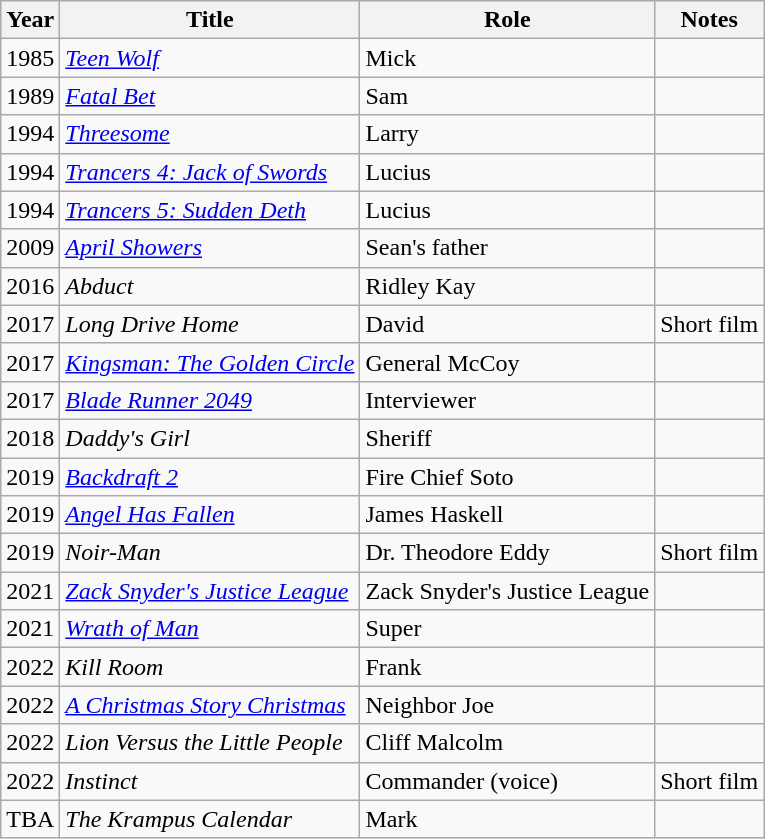<table class="wikitable sortable plainrowheaders" style="white-space:nowrap">
<tr>
<th>Year</th>
<th>Title</th>
<th>Role</th>
<th>Notes</th>
</tr>
<tr>
<td>1985</td>
<td><em><a href='#'>Teen Wolf</a></em></td>
<td>Mick</td>
<td></td>
</tr>
<tr>
<td>1989</td>
<td><em><a href='#'>Fatal Bet</a></em></td>
<td>Sam</td>
<td></td>
</tr>
<tr>
<td>1994</td>
<td><em><a href='#'>Threesome</a></em></td>
<td>Larry</td>
<td></td>
</tr>
<tr>
<td>1994</td>
<td><em><a href='#'>Trancers 4: Jack of Swords</a></em></td>
<td>Lucius</td>
<td></td>
</tr>
<tr>
<td>1994</td>
<td><em><a href='#'>Trancers 5: Sudden Deth</a></em></td>
<td>Lucius</td>
<td></td>
</tr>
<tr>
<td>2009</td>
<td><em><a href='#'>April Showers</a></em></td>
<td>Sean's father</td>
<td></td>
</tr>
<tr>
<td>2016</td>
<td><em>Abduct</em></td>
<td>Ridley Kay</td>
<td></td>
</tr>
<tr>
<td>2017</td>
<td><em>Long Drive Home</em></td>
<td>David</td>
<td>Short film</td>
</tr>
<tr>
<td>2017</td>
<td><em><a href='#'>Kingsman: The Golden Circle</a></em></td>
<td>General McCoy</td>
<td></td>
</tr>
<tr>
<td>2017</td>
<td><em><a href='#'>Blade Runner 2049</a></em></td>
<td>Interviewer</td>
<td></td>
</tr>
<tr>
<td>2018</td>
<td><em>Daddy's Girl</em></td>
<td>Sheriff</td>
<td></td>
</tr>
<tr>
<td>2019</td>
<td><em><a href='#'>Backdraft 2</a></em></td>
<td>Fire Chief Soto</td>
<td></td>
</tr>
<tr>
<td>2019</td>
<td><em><a href='#'>Angel Has Fallen</a></em></td>
<td>James Haskell</td>
<td></td>
</tr>
<tr>
<td>2019</td>
<td><em>Noir-Man</em></td>
<td>Dr. Theodore Eddy</td>
<td>Short film</td>
</tr>
<tr>
<td>2021</td>
<td><em><a href='#'>Zack Snyder's Justice League</a></em></td>
<td>Zack Snyder's Justice League</td>
<td></td>
</tr>
<tr>
<td>2021</td>
<td><em><a href='#'>Wrath of Man</a></em></td>
<td>Super</td>
<td></td>
</tr>
<tr>
<td>2022</td>
<td><em>Kill Room</em></td>
<td>Frank</td>
<td></td>
</tr>
<tr>
<td>2022</td>
<td><em><a href='#'>A Christmas Story Christmas</a></em></td>
<td>Neighbor Joe</td>
<td></td>
</tr>
<tr>
<td>2022</td>
<td><em>Lion Versus the Little People</em></td>
<td>Cliff Malcolm</td>
<td></td>
</tr>
<tr>
<td>2022</td>
<td><em>Instinct</em></td>
<td>Commander (voice)</td>
<td>Short film</td>
</tr>
<tr>
<td>TBA</td>
<td><em>The Krampus Calendar</em></td>
<td>Mark</td>
<td></td>
</tr>
</table>
